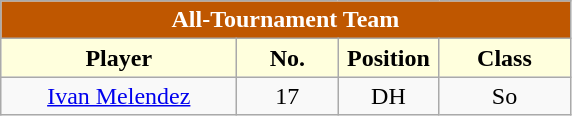<table class="wikitable" style="text-align:center">
<tr>
<td colspan="5" style= "background: #BF5700; color:white"><strong>All-Tournament Team</strong></td>
</tr>
<tr>
<th style="width:150px; background: #ffffdd;">Player</th>
<th style="width:60px; background: #ffffdd;">No.</th>
<th style="width:60px; background: #ffffdd;">Position</th>
<th style="width:80px; background: #ffffdd;">Class</th>
</tr>
<tr>
<td><a href='#'>Ivan Melendez</a></td>
<td>17</td>
<td>DH</td>
<td>So</td>
</tr>
</table>
